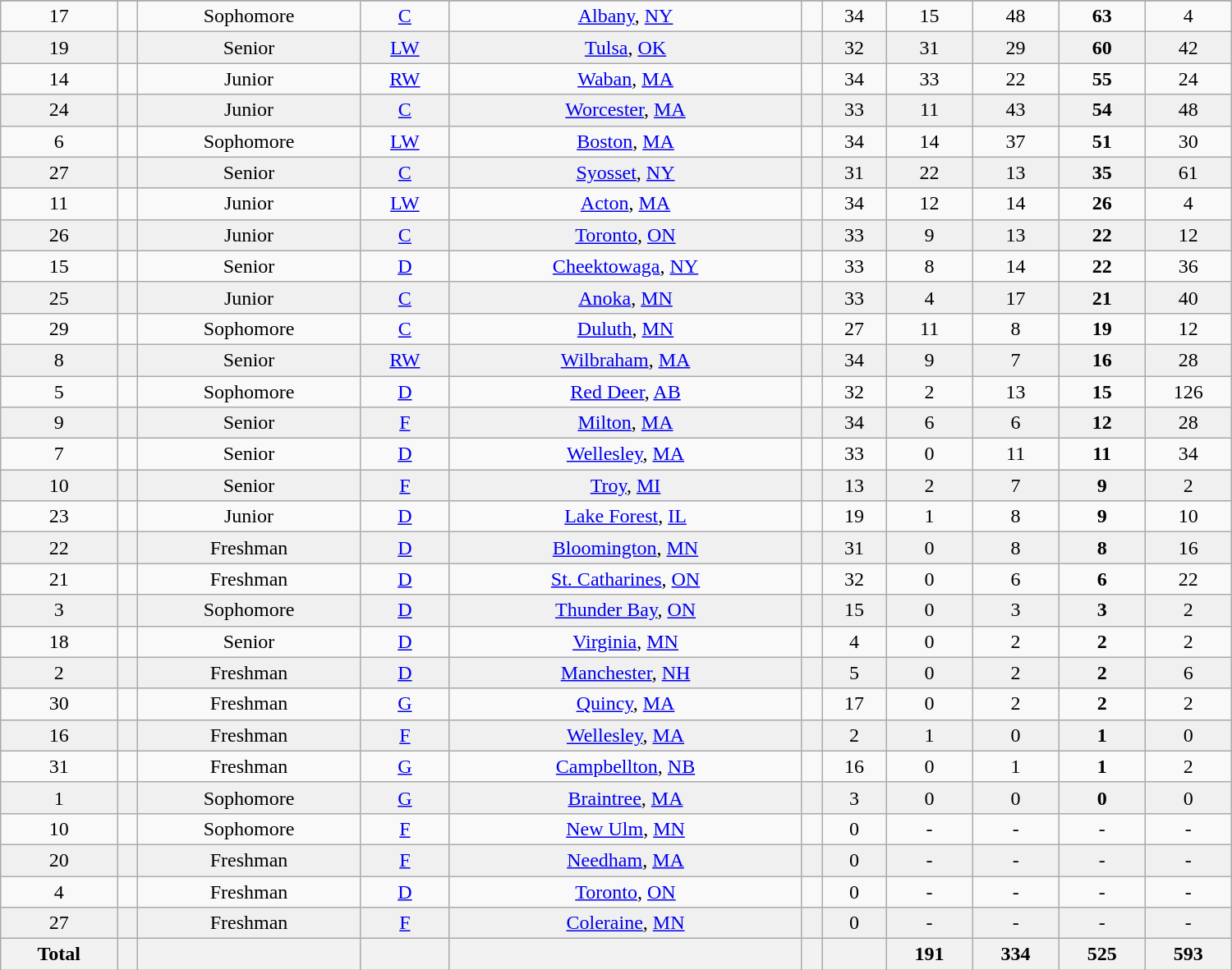<table class="wikitable sortable" width ="1000">
<tr align="center">
</tr>
<tr align="center" bgcolor="">
<td>17</td>
<td></td>
<td>Sophomore</td>
<td><a href='#'>C</a></td>
<td><a href='#'>Albany</a>, <a href='#'>NY</a></td>
<td></td>
<td>34</td>
<td>15</td>
<td>48</td>
<td><strong>63</strong></td>
<td>4</td>
</tr>
<tr align="center" bgcolor="#f0f0f0">
<td>19</td>
<td></td>
<td>Senior</td>
<td><a href='#'>LW</a></td>
<td><a href='#'>Tulsa</a>, <a href='#'>OK</a></td>
<td></td>
<td>32</td>
<td>31</td>
<td>29</td>
<td><strong>60</strong></td>
<td>42</td>
</tr>
<tr align="center">
<td>14</td>
<td></td>
<td>Junior</td>
<td><a href='#'>RW</a></td>
<td><a href='#'>Waban</a>, <a href='#'>MA</a></td>
<td></td>
<td>34</td>
<td>33</td>
<td>22</td>
<td><strong>55</strong></td>
<td>24</td>
</tr>
<tr align="center" bgcolor="#f0f0f0">
<td>24</td>
<td></td>
<td>Junior</td>
<td><a href='#'>C</a></td>
<td><a href='#'>Worcester</a>, <a href='#'>MA</a></td>
<td></td>
<td>33</td>
<td>11</td>
<td>43</td>
<td><strong>54</strong></td>
<td>48</td>
</tr>
<tr align="center">
<td>6</td>
<td></td>
<td>Sophomore</td>
<td><a href='#'>LW</a></td>
<td><a href='#'>Boston</a>, <a href='#'>MA</a></td>
<td></td>
<td>34</td>
<td>14</td>
<td>37</td>
<td><strong>51</strong></td>
<td>30</td>
</tr>
<tr align="center" bgcolor="#f0f0f0">
<td>27</td>
<td></td>
<td>Senior</td>
<td><a href='#'>C</a></td>
<td><a href='#'>Syosset</a>, <a href='#'>NY</a></td>
<td></td>
<td>31</td>
<td>22</td>
<td>13</td>
<td><strong>35</strong></td>
<td>61</td>
</tr>
<tr align="center">
<td>11</td>
<td></td>
<td>Junior</td>
<td><a href='#'>LW</a></td>
<td><a href='#'>Acton</a>, <a href='#'>MA</a></td>
<td></td>
<td>34</td>
<td>12</td>
<td>14</td>
<td><strong>26</strong></td>
<td>4</td>
</tr>
<tr align="center" bgcolor="#f0f0f0">
<td>26</td>
<td></td>
<td>Junior</td>
<td><a href='#'>C</a></td>
<td><a href='#'>Toronto</a>, <a href='#'>ON</a></td>
<td></td>
<td>33</td>
<td>9</td>
<td>13</td>
<td><strong>22</strong></td>
<td>12</td>
</tr>
<tr align="center">
<td>15</td>
<td></td>
<td>Senior</td>
<td><a href='#'>D</a></td>
<td><a href='#'>Cheektowaga</a>, <a href='#'>NY</a></td>
<td></td>
<td>33</td>
<td>8</td>
<td>14</td>
<td><strong>22</strong></td>
<td>36</td>
</tr>
<tr align="center" bgcolor="#f0f0f0">
<td>25</td>
<td></td>
<td>Junior</td>
<td><a href='#'>C</a></td>
<td><a href='#'>Anoka</a>, <a href='#'>MN</a></td>
<td></td>
<td>33</td>
<td>4</td>
<td>17</td>
<td><strong>21</strong></td>
<td>40</td>
</tr>
<tr align="center">
<td>29</td>
<td></td>
<td>Sophomore</td>
<td><a href='#'>C</a></td>
<td><a href='#'>Duluth</a>, <a href='#'>MN</a></td>
<td></td>
<td>27</td>
<td>11</td>
<td>8</td>
<td><strong>19</strong></td>
<td>12</td>
</tr>
<tr align="center" bgcolor="#f0f0f0">
<td>8</td>
<td></td>
<td>Senior</td>
<td><a href='#'>RW</a></td>
<td><a href='#'>Wilbraham</a>, <a href='#'>MA</a></td>
<td></td>
<td>34</td>
<td>9</td>
<td>7</td>
<td><strong>16</strong></td>
<td>28</td>
</tr>
<tr align="center">
<td>5</td>
<td></td>
<td>Sophomore</td>
<td><a href='#'>D</a></td>
<td><a href='#'>Red Deer</a>, <a href='#'>AB</a></td>
<td></td>
<td>32</td>
<td>2</td>
<td>13</td>
<td><strong>15</strong></td>
<td>126</td>
</tr>
<tr align="center" bgcolor="#f0f0f0">
<td>9</td>
<td></td>
<td>Senior</td>
<td><a href='#'>F</a></td>
<td><a href='#'>Milton</a>, <a href='#'>MA</a></td>
<td></td>
<td>34</td>
<td>6</td>
<td>6</td>
<td><strong>12</strong></td>
<td>28</td>
</tr>
<tr align="center">
<td>7</td>
<td></td>
<td>Senior</td>
<td><a href='#'>D</a></td>
<td><a href='#'>Wellesley</a>, <a href='#'>MA</a></td>
<td></td>
<td>33</td>
<td>0</td>
<td>11</td>
<td><strong>11</strong></td>
<td>34</td>
</tr>
<tr align="center" bgcolor="#f0f0f0">
<td>10</td>
<td></td>
<td>Senior</td>
<td><a href='#'>F</a></td>
<td><a href='#'>Troy</a>, <a href='#'>MI</a></td>
<td></td>
<td>13</td>
<td>2</td>
<td>7</td>
<td><strong>9</strong></td>
<td>2</td>
</tr>
<tr align="center">
<td>23</td>
<td></td>
<td>Junior</td>
<td><a href='#'>D</a></td>
<td><a href='#'>Lake Forest</a>, <a href='#'>IL</a></td>
<td></td>
<td>19</td>
<td>1</td>
<td>8</td>
<td><strong>9</strong></td>
<td>10</td>
</tr>
<tr align="center" bgcolor="#f0f0f0">
<td>22</td>
<td></td>
<td>Freshman</td>
<td><a href='#'>D</a></td>
<td><a href='#'>Bloomington</a>, <a href='#'>MN</a></td>
<td></td>
<td>31</td>
<td>0</td>
<td>8</td>
<td><strong>8</strong></td>
<td>16</td>
</tr>
<tr align="center">
<td>21</td>
<td></td>
<td>Freshman</td>
<td><a href='#'>D</a></td>
<td><a href='#'>St. Catharines</a>, <a href='#'>ON</a></td>
<td></td>
<td>32</td>
<td>0</td>
<td>6</td>
<td><strong>6</strong></td>
<td>22</td>
</tr>
<tr align="center" bgcolor="#f0f0f0">
<td>3</td>
<td></td>
<td>Sophomore</td>
<td><a href='#'>D</a></td>
<td><a href='#'>Thunder Bay</a>, <a href='#'>ON</a></td>
<td></td>
<td>15</td>
<td>0</td>
<td>3</td>
<td><strong>3</strong></td>
<td>2</td>
</tr>
<tr align="center">
<td>18</td>
<td></td>
<td>Senior</td>
<td><a href='#'>D</a></td>
<td><a href='#'>Virginia</a>, <a href='#'>MN</a></td>
<td></td>
<td>4</td>
<td>0</td>
<td>2</td>
<td><strong>2</strong></td>
<td>2</td>
</tr>
<tr align="center" bgcolor="#f0f0f0">
<td>2</td>
<td></td>
<td>Freshman</td>
<td><a href='#'>D</a></td>
<td><a href='#'>Manchester</a>, <a href='#'>NH</a></td>
<td></td>
<td>5</td>
<td>0</td>
<td>2</td>
<td><strong>2</strong></td>
<td>6</td>
</tr>
<tr align="center">
<td>30</td>
<td></td>
<td>Freshman</td>
<td><a href='#'>G</a></td>
<td><a href='#'>Quincy</a>, <a href='#'>MA</a></td>
<td></td>
<td>17</td>
<td>0</td>
<td>2</td>
<td><strong>2</strong></td>
<td>2</td>
</tr>
<tr align="center" bgcolor="#f0f0f0">
<td>16</td>
<td></td>
<td>Freshman</td>
<td><a href='#'>F</a></td>
<td><a href='#'>Wellesley</a>, <a href='#'>MA</a></td>
<td></td>
<td>2</td>
<td>1</td>
<td>0</td>
<td><strong>1</strong></td>
<td>0</td>
</tr>
<tr align="center">
<td>31</td>
<td></td>
<td>Freshman</td>
<td><a href='#'>G</a></td>
<td><a href='#'>Campbellton</a>, <a href='#'>NB</a></td>
<td></td>
<td>16</td>
<td>0</td>
<td>1</td>
<td><strong>1</strong></td>
<td>2</td>
</tr>
<tr align="center" bgcolor="#f0f0f0">
<td>1</td>
<td></td>
<td>Sophomore</td>
<td><a href='#'>G</a></td>
<td><a href='#'>Braintree</a>, <a href='#'>MA</a></td>
<td></td>
<td>3</td>
<td>0</td>
<td>0</td>
<td><strong>0</strong></td>
<td>0</td>
</tr>
<tr align="center">
<td>10</td>
<td></td>
<td>Sophomore</td>
<td><a href='#'>F</a></td>
<td><a href='#'>New Ulm</a>, <a href='#'>MN</a></td>
<td></td>
<td>0</td>
<td>-</td>
<td>-</td>
<td>-</td>
<td>-</td>
</tr>
<tr align="center" bgcolor="#f0f0f0">
<td>20</td>
<td></td>
<td>Freshman</td>
<td><a href='#'>F</a></td>
<td><a href='#'>Needham</a>, <a href='#'>MA</a></td>
<td></td>
<td>0</td>
<td>-</td>
<td>-</td>
<td>-</td>
<td>-</td>
</tr>
<tr align="center">
<td>4</td>
<td></td>
<td>Freshman</td>
<td><a href='#'>D</a></td>
<td><a href='#'>Toronto</a>, <a href='#'>ON</a></td>
<td></td>
<td>0</td>
<td>-</td>
<td>-</td>
<td>-</td>
<td>-</td>
</tr>
<tr align="center" bgcolor="#f0f0f0">
<td>27</td>
<td></td>
<td>Freshman</td>
<td><a href='#'>F</a></td>
<td><a href='#'>Coleraine</a>, <a href='#'>MN</a></td>
<td></td>
<td>0</td>
<td>-</td>
<td>-</td>
<td>-</td>
<td>-</td>
</tr>
<tr>
<th>Total</th>
<th></th>
<th></th>
<th></th>
<th></th>
<th></th>
<th></th>
<th>191</th>
<th>334</th>
<th>525</th>
<th>593</th>
</tr>
</table>
